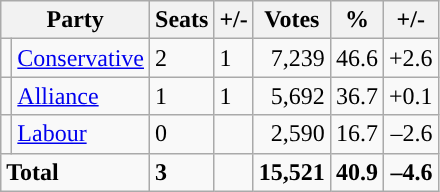<table class="wikitable sortable">
<tr>
<th colspan="2">Party</th>
<th>Seats</th>
<th>+/-</th>
<th>Votes</th>
<th>%</th>
<th>+/-</th>
</tr>
<tr>
<td style="background-color: "></td>
<td><a href='#'>Conservative</a></td>
<td>2</td>
<td> 1</td>
<td style="text-align:right;">7,239</td>
<td style="text-align:right;">46.6</td>
<td style="text-align:right;">+2.6</td>
</tr>
<tr>
<td style="background-color: "></td>
<td><a href='#'>Alliance</a></td>
<td>1</td>
<td> 1</td>
<td style="text-align:right;">5,692</td>
<td style="text-align:right;">36.7</td>
<td style="text-align:right;">+0.1</td>
</tr>
<tr>
<td style="background-color: "></td>
<td><a href='#'>Labour</a></td>
<td>0</td>
<td></td>
<td style="text-align:right;">2,590</td>
<td style="text-align:right;">16.7</td>
<td style="text-align:right;">–2.6</td>
</tr>
<tr>
<td colspan="2"><strong>Total</strong></td>
<td><strong>3</strong></td>
<td></td>
<td style="text-align:right;"><strong>15,521</strong></td>
<td style="text-align:right;"><strong>40.9</strong></td>
<td style="text-align:right;"><strong>–4.6</strong></td>
</tr>
</table>
